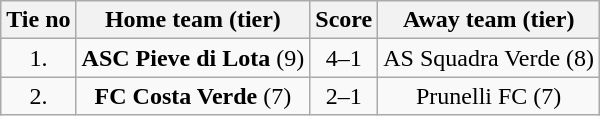<table class="wikitable" style="text-align: center">
<tr>
<th>Tie no</th>
<th>Home team (tier)</th>
<th>Score</th>
<th>Away team (tier)</th>
</tr>
<tr>
<td>1.</td>
<td><strong>ASC Pieve di Lota</strong> (9)</td>
<td>4–1</td>
<td>AS Squadra Verde (8)</td>
</tr>
<tr>
<td>2.</td>
<td><strong>FC Costa Verde</strong> (7)</td>
<td>2–1</td>
<td>Prunelli FC (7)</td>
</tr>
</table>
